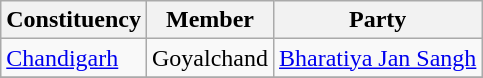<table class="wikitable sortable">
<tr>
<th>Constituency</th>
<th>Member</th>
<th>Party</th>
</tr>
<tr>
<td><a href='#'>Chandigarh</a></td>
<td>Goyalchand</td>
<td><a href='#'>Bharatiya Jan Sangh</a></td>
</tr>
<tr>
</tr>
</table>
